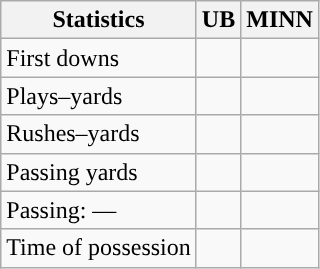<table class="wikitable" style="float:left">
<tr>
<th>Statistics</th>
<th>UB</th>
<th>MINN</th>
</tr>
<tr>
<td>First downs</td>
<td></td>
<td></td>
</tr>
<tr>
<td>Plays–yards</td>
<td></td>
<td></td>
</tr>
<tr>
<td>Rushes–yards</td>
<td></td>
<td></td>
</tr>
<tr>
<td>Passing yards</td>
<td></td>
<td></td>
</tr>
<tr>
<td>Passing: ––</td>
<td></td>
<td></td>
</tr>
<tr>
<td>Time of possession</td>
<td></td>
<td></td>
</tr>
</table>
